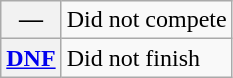<table class="wikitable">
<tr>
<th scope="row">—</th>
<td>Did not compete</td>
</tr>
<tr>
<th scope="row"><a href='#'>DNF</a></th>
<td>Did not finish</td>
</tr>
</table>
